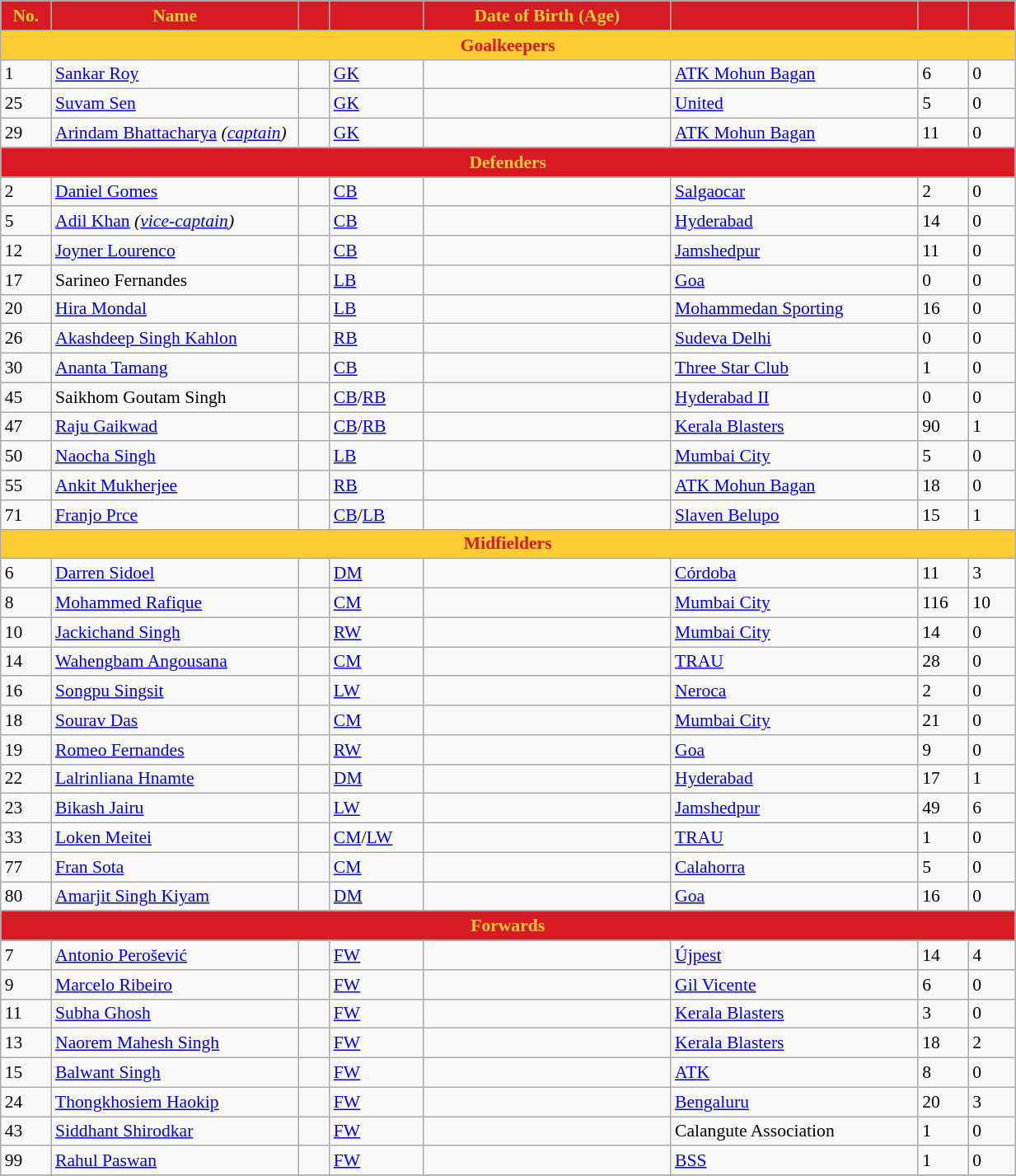<table class="wikitable" style="text-align:left; font-size:90%; width:65%">
<tr>
<th style="background:#d71a23; color:#ffcd31; text-align:center; width:3%;">No.</th>
<th style="background:#d71a23; color:#ffcd31; text-align:center; width:16%;">Name</th>
<th style="background:#d71a23; color:#ffcd31; text-align:center; width:2%;"></th>
<th style="background:#d71a23; color:#ffcd31; text-align:center; width:5%;"></th>
<th style="background:#d71a23; color:#ffcd31; text-align:center; width:16%;">Date of Birth (Age)</th>
<th style="background:#d71a23; color:#ffcd31; text-align:center; width:16%;"></th>
<th style="background:#d71a23; color:#ffcd31; text-align:center; width:3%;"></th>
<th style="background:#d71a23; color:#ffcd31; text-align:center; width:3%;"></th>
</tr>
<tr>
<th colspan="8" style="background:#ffcd31; color:#d71a23; text-align:center;">Goalkeepers</th>
</tr>
<tr>
<td>1</td>
<td><a href='#'>Sankar Roy</a></td>
<td></td>
<td><a href='#'>GK</a></td>
<td></td>
<td align="left"> <a href='#'>ATK Mohun Bagan</a></td>
<td>6</td>
<td>0</td>
</tr>
<tr>
<td>25</td>
<td><a href='#'>Suvam Sen</a></td>
<td></td>
<td><a href='#'>GK</a></td>
<td></td>
<td align="left"> <a href='#'>United</a></td>
<td>5</td>
<td>0</td>
</tr>
<tr>
<td>29</td>
<td><a href='#'>Arindam Bhattacharya</a> <em>(<a href='#'>captain</a>)</em></td>
<td></td>
<td><a href='#'>GK</a></td>
<td></td>
<td align="left"> <a href='#'>ATK Mohun Bagan</a></td>
<td>11</td>
<td>0</td>
</tr>
<tr>
<th colspan="8" style="background:#d71a23; color:#ffcd31; text-align:center;">Defenders</th>
</tr>
<tr>
<td>2</td>
<td><a href='#'>Daniel Gomes</a></td>
<td></td>
<td><a href='#'>CB</a></td>
<td></td>
<td align="left"> <a href='#'>Salgaocar</a></td>
<td>2</td>
<td>0</td>
</tr>
<tr>
<td>5</td>
<td><a href='#'>Adil Khan</a> <em>(<a href='#'>vice-captain</a>)</em></td>
<td></td>
<td><a href='#'>CB</a></td>
<td></td>
<td align="left"> <a href='#'>Hyderabad</a></td>
<td>14</td>
<td>0</td>
</tr>
<tr>
<td>12</td>
<td><a href='#'>Joyner Lourenco</a></td>
<td></td>
<td><a href='#'>CB</a></td>
<td></td>
<td align="left"> <a href='#'>Jamshedpur</a></td>
<td>11</td>
<td>0</td>
</tr>
<tr>
<td>17</td>
<td>Sarineo Fernandes</td>
<td></td>
<td><a href='#'>LB</a></td>
<td></td>
<td align="left"> <a href='#'>Goa</a></td>
<td>0</td>
<td>0</td>
</tr>
<tr>
<td>20</td>
<td><a href='#'>Hira Mondal</a></td>
<td></td>
<td><a href='#'>LB</a></td>
<td></td>
<td align="left"> <a href='#'>Mohammedan Sporting</a></td>
<td>16</td>
<td>0</td>
</tr>
<tr>
<td>26</td>
<td><a href='#'>Akashdeep Singh Kahlon</a></td>
<td></td>
<td><a href='#'>RB</a></td>
<td></td>
<td align="left"> <a href='#'>Sudeva Delhi</a></td>
<td>0</td>
<td>0</td>
</tr>
<tr>
<td>30</td>
<td><a href='#'>Ananta Tamang</a></td>
<td></td>
<td><a href='#'>CB</a></td>
<td></td>
<td align="left"> <a href='#'>Three Star Club</a></td>
<td>1</td>
<td>0</td>
</tr>
<tr>
<td>45</td>
<td>Saikhom Goutam Singh</td>
<td></td>
<td><a href='#'>CB</a>/<a href='#'>RB</a></td>
<td></td>
<td align="left"> <a href='#'>Hyderabad II</a></td>
<td>0</td>
<td>0</td>
</tr>
<tr>
<td>47</td>
<td><a href='#'>Raju Gaikwad</a></td>
<td></td>
<td><a href='#'>CB</a>/<a href='#'>RB</a></td>
<td></td>
<td align="left"> <a href='#'>Kerala Blasters</a></td>
<td>90</td>
<td>1</td>
</tr>
<tr>
<td>50</td>
<td><a href='#'>Naocha Singh</a></td>
<td></td>
<td><a href='#'>LB</a></td>
<td></td>
<td align="left"> <a href='#'>Mumbai City</a></td>
<td>5</td>
<td>0</td>
</tr>
<tr>
<td>55</td>
<td><a href='#'>Ankit Mukherjee</a></td>
<td></td>
<td><a href='#'>RB</a></td>
<td></td>
<td align="left"> <a href='#'>ATK Mohun Bagan</a></td>
<td>18</td>
<td>0</td>
</tr>
<tr>
<td>71</td>
<td><a href='#'>Franjo Prce</a></td>
<td></td>
<td><a href='#'>CB</a>/<a href='#'>LB</a></td>
<td></td>
<td align="left"> <a href='#'>Slaven Belupo</a></td>
<td>15</td>
<td>1</td>
</tr>
<tr>
<th colspan="8" style="background:#ffcd31; color:#d71a23; text-align:center;">Midfielders</th>
</tr>
<tr>
<td>6</td>
<td><a href='#'>Darren Sidoel</a></td>
<td></td>
<td><a href='#'>DM</a></td>
<td></td>
<td align="left"> <a href='#'>Córdoba</a></td>
<td>11</td>
<td>3</td>
</tr>
<tr>
<td>8</td>
<td><a href='#'>Mohammed Rafique</a></td>
<td></td>
<td><a href='#'>CM</a></td>
<td></td>
<td align="left"> <a href='#'>Mumbai City</a></td>
<td>116</td>
<td>10</td>
</tr>
<tr>
<td>10</td>
<td><a href='#'>Jackichand Singh</a></td>
<td></td>
<td><a href='#'>RW</a></td>
<td></td>
<td align="left"> <a href='#'>Mumbai City</a></td>
<td>14</td>
<td>0</td>
</tr>
<tr>
<td>14</td>
<td><a href='#'>Wahengbam Angousana</a></td>
<td></td>
<td><a href='#'>CM</a></td>
<td></td>
<td align="left"> <a href='#'>TRAU</a></td>
<td>28</td>
<td>0</td>
</tr>
<tr>
<td>16</td>
<td><a href='#'>Songpu Singsit</a></td>
<td></td>
<td><a href='#'>LW</a></td>
<td></td>
<td align="left"> <a href='#'>Neroca</a></td>
<td>2</td>
<td>0</td>
</tr>
<tr>
<td>18</td>
<td><a href='#'>Sourav Das</a></td>
<td></td>
<td><a href='#'>CM</a></td>
<td></td>
<td align="left"> <a href='#'>Mumbai City</a></td>
<td>21</td>
<td>0</td>
</tr>
<tr>
<td>19</td>
<td><a href='#'>Romeo Fernandes</a></td>
<td></td>
<td><a href='#'>RW</a></td>
<td></td>
<td align="left"> <a href='#'>Goa</a></td>
<td>9</td>
<td>0</td>
</tr>
<tr>
<td>22</td>
<td><a href='#'>Lalrinliana Hnamte</a></td>
<td></td>
<td><a href='#'>DM</a></td>
<td></td>
<td align="left"> <a href='#'>Hyderabad</a></td>
<td>17</td>
<td>1</td>
</tr>
<tr>
<td>23</td>
<td><a href='#'>Bikash Jairu</a></td>
<td></td>
<td><a href='#'>LW</a></td>
<td></td>
<td align="left"> <a href='#'>Jamshedpur</a></td>
<td>49</td>
<td>6</td>
</tr>
<tr>
<td>33</td>
<td><a href='#'>Loken Meitei</a></td>
<td></td>
<td><a href='#'>CM</a>/<a href='#'>LW</a></td>
<td></td>
<td align="left"> <a href='#'>TRAU</a></td>
<td>1</td>
<td>0</td>
</tr>
<tr>
<td>77</td>
<td><a href='#'>Fran Sota</a></td>
<td></td>
<td><a href='#'>CM</a></td>
<td></td>
<td align="left"> <a href='#'>Calahorra</a></td>
<td>5</td>
<td>0</td>
</tr>
<tr>
<td>80</td>
<td><a href='#'>Amarjit Singh Kiyam</a></td>
<td></td>
<td><a href='#'>DM</a></td>
<td></td>
<td align="left"> <a href='#'>Goa</a></td>
<td>16</td>
<td>0</td>
</tr>
<tr>
<th colspan="8" style="background:#d71a23; color:#ffcd31; text-align:center;">Forwards</th>
</tr>
<tr>
<td>7</td>
<td><a href='#'>Antonio Perošević</a></td>
<td></td>
<td><a href='#'>FW</a></td>
<td></td>
<td align="left"> <a href='#'>Újpest</a></td>
<td>14</td>
<td>4</td>
</tr>
<tr>
<td>9</td>
<td><a href='#'>Marcelo Ribeiro</a></td>
<td></td>
<td><a href='#'>FW</a></td>
<td></td>
<td align="left"> <a href='#'>Gil Vicente</a></td>
<td>6</td>
<td>0</td>
</tr>
<tr>
<td>11</td>
<td><a href='#'>Subha Ghosh</a></td>
<td></td>
<td><a href='#'>FW</a></td>
<td></td>
<td align="left"> <a href='#'>Kerala Blasters</a></td>
<td>3</td>
<td>0</td>
</tr>
<tr>
<td>13</td>
<td><a href='#'>Naorem Mahesh Singh</a></td>
<td></td>
<td><a href='#'>FW</a></td>
<td></td>
<td align="left"> <a href='#'>Kerala Blasters</a></td>
<td>18</td>
<td>2</td>
</tr>
<tr>
<td>15</td>
<td><a href='#'>Balwant Singh</a></td>
<td></td>
<td><a href='#'>FW</a></td>
<td></td>
<td align="left"> <a href='#'>ATK</a></td>
<td>8</td>
<td>0</td>
</tr>
<tr>
<td>24</td>
<td><a href='#'>Thongkhosiem Haokip</a></td>
<td></td>
<td><a href='#'>FW</a></td>
<td></td>
<td align="left"> <a href='#'>Bengaluru</a></td>
<td>20</td>
<td>3</td>
</tr>
<tr>
<td>43</td>
<td><a href='#'>Siddhant Shirodkar</a></td>
<td></td>
<td><a href='#'>FW</a></td>
<td></td>
<td align="left"> Calangute Association</td>
<td>1</td>
<td>0</td>
</tr>
<tr>
<td>99</td>
<td><a href='#'>Rahul Paswan</a></td>
<td></td>
<td><a href='#'>FW</a></td>
<td></td>
<td align="left"> <a href='#'>BSS</a></td>
<td>1</td>
<td>0</td>
</tr>
<tr>
</tr>
</table>
